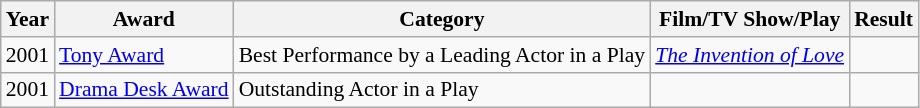<table class="wikitable" style="font-size: 90%;">
<tr>
<th>Year</th>
<th>Award</th>
<th>Category</th>
<th>Film/TV Show/Play</th>
<th>Result</th>
</tr>
<tr>
<td>2001</td>
<td><a href='#'>Tony Award</a></td>
<td>Best Performance by a Leading Actor in a Play</td>
<td><em><a href='#'>The Invention of Love</a></em></td>
<td></td>
</tr>
<tr>
<td>2001</td>
<td><a href='#'>Drama Desk Award</a></td>
<td>Outstanding Actor in a Play</td>
<td></td>
<td></td>
</tr>
</table>
